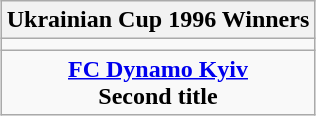<table class="wikitable" style="text-align: center; margin: 0 auto;">
<tr>
<th>Ukrainian Cup 1996 Winners</th>
</tr>
<tr>
<td></td>
</tr>
<tr>
<td><strong><a href='#'>FC Dynamo Kyiv</a></strong><br><strong>Second title</strong></td>
</tr>
</table>
